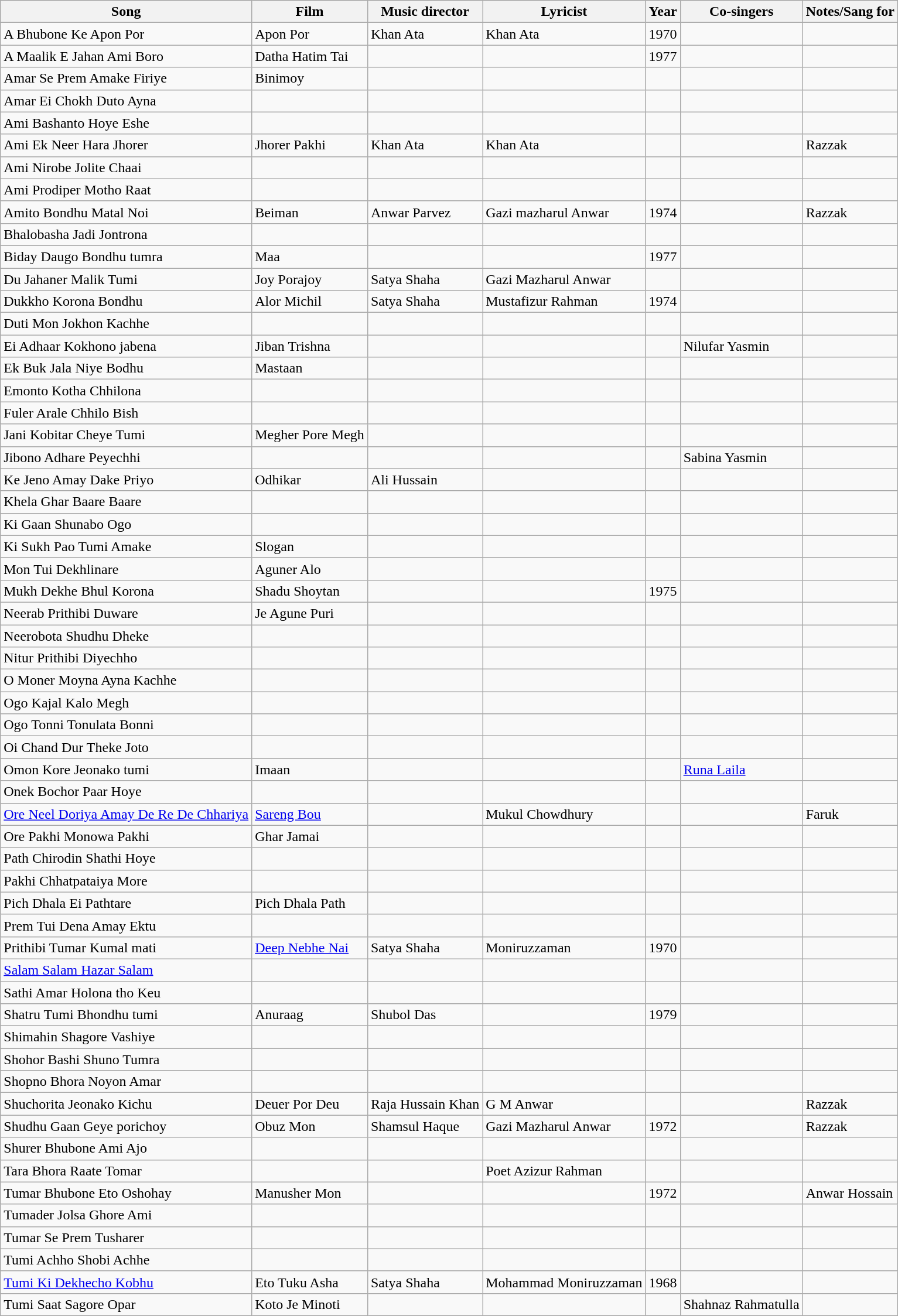<table class="wikitable sortable">
<tr>
<th>Song</th>
<th>Film</th>
<th>Music director</th>
<th>Lyricist</th>
<th>Year</th>
<th>Co-singers</th>
<th class="unsortable">Notes/Sang for</th>
</tr>
<tr>
<td>A Bhubone Ke Apon Por</td>
<td>Apon Por</td>
<td>Khan Ata</td>
<td>Khan Ata</td>
<td>1970</td>
<td></td>
<td></td>
</tr>
<tr>
<td>A Maalik E Jahan Ami Boro</td>
<td>Datha Hatim Tai</td>
<td></td>
<td></td>
<td>1977</td>
<td></td>
<td></td>
</tr>
<tr>
<td>Amar Se Prem Amake Firiye</td>
<td>Binimoy</td>
<td></td>
<td></td>
<td></td>
<td></td>
<td></td>
</tr>
<tr>
<td>Amar Ei Chokh Duto Ayna</td>
<td></td>
<td></td>
<td></td>
<td></td>
<td></td>
<td></td>
</tr>
<tr>
<td>Ami Bashanto Hoye Eshe</td>
<td></td>
<td></td>
<td></td>
<td></td>
<td></td>
<td></td>
</tr>
<tr>
<td>Ami Ek Neer Hara Jhorer</td>
<td>Jhorer Pakhi</td>
<td>Khan Ata</td>
<td>Khan Ata</td>
<td></td>
<td></td>
<td>Razzak</td>
</tr>
<tr>
<td>Ami Nirobe Jolite Chaai</td>
<td></td>
<td></td>
<td></td>
<td></td>
<td></td>
<td></td>
</tr>
<tr>
<td>Ami Prodiper Motho Raat</td>
<td></td>
<td></td>
<td></td>
<td></td>
<td></td>
<td></td>
</tr>
<tr>
<td>Amito Bondhu Matal Noi</td>
<td>Beiman</td>
<td>Anwar Parvez</td>
<td>Gazi mazharul Anwar</td>
<td>1974</td>
<td></td>
<td>Razzak</td>
</tr>
<tr>
<td>Bhalobasha Jadi Jontrona</td>
<td></td>
<td></td>
<td></td>
<td></td>
<td></td>
<td></td>
</tr>
<tr>
<td>Biday Daugo Bondhu tumra</td>
<td>Maa</td>
<td></td>
<td></td>
<td>1977</td>
<td></td>
<td></td>
</tr>
<tr>
<td>Du Jahaner Malik Tumi</td>
<td>Joy Porajoy</td>
<td>Satya Shaha</td>
<td>Gazi Mazharul Anwar</td>
<td></td>
<td></td>
<td></td>
</tr>
<tr>
<td>Dukkho Korona Bondhu</td>
<td>Alor Michil</td>
<td>Satya Shaha</td>
<td>Mustafizur Rahman</td>
<td>1974</td>
<td></td>
<td></td>
</tr>
<tr>
<td>Duti Mon Jokhon Kachhe</td>
<td></td>
<td></td>
<td></td>
<td></td>
<td></td>
<td></td>
</tr>
<tr>
<td>Ei Adhaar Kokhono jabena</td>
<td>Jiban Trishna</td>
<td></td>
<td></td>
<td></td>
<td>Nilufar Yasmin</td>
<td></td>
</tr>
<tr>
<td>Ek Buk Jala Niye Bodhu</td>
<td>Mastaan</td>
<td></td>
<td></td>
<td></td>
<td></td>
<td></td>
</tr>
<tr>
<td>Emonto Kotha Chhilona</td>
<td></td>
<td></td>
<td></td>
<td></td>
<td></td>
<td></td>
</tr>
<tr>
<td>Fuler Arale Chhilo Bish</td>
<td></td>
<td></td>
<td></td>
<td></td>
<td></td>
<td></td>
</tr>
<tr>
<td>Jani Kobitar Cheye Tumi</td>
<td>Megher Pore Megh</td>
<td></td>
<td></td>
<td></td>
<td></td>
<td></td>
</tr>
<tr>
<td>Jibono Adhare Peyechhi</td>
<td></td>
<td></td>
<td></td>
<td></td>
<td>Sabina Yasmin</td>
<td></td>
</tr>
<tr>
<td>Ke Jeno Amay Dake Priyo</td>
<td>Odhikar</td>
<td>Ali Hussain</td>
<td></td>
<td></td>
<td></td>
<td></td>
</tr>
<tr>
<td>Khela Ghar Baare Baare</td>
<td></td>
<td></td>
<td></td>
<td></td>
<td></td>
<td></td>
</tr>
<tr>
<td>Ki Gaan Shunabo Ogo</td>
<td></td>
<td></td>
<td></td>
<td></td>
<td></td>
<td></td>
</tr>
<tr>
<td>Ki Sukh Pao Tumi Amake</td>
<td>Slogan</td>
<td></td>
<td></td>
<td></td>
<td></td>
<td></td>
</tr>
<tr>
<td>Mon Tui Dekhlinare</td>
<td>Aguner Alo</td>
<td></td>
<td></td>
<td></td>
<td></td>
<td></td>
</tr>
<tr>
<td>Mukh Dekhe Bhul Korona</td>
<td>Shadu Shoytan</td>
<td></td>
<td></td>
<td>1975</td>
<td></td>
<td></td>
</tr>
<tr>
<td>Neerab Prithibi Duware</td>
<td>Je Agune Puri</td>
<td></td>
<td></td>
<td></td>
<td></td>
<td></td>
</tr>
<tr>
<td>Neerobota Shudhu Dheke</td>
<td></td>
<td></td>
<td></td>
<td></td>
<td></td>
<td></td>
</tr>
<tr>
<td>Nitur Prithibi Diyechho</td>
<td></td>
<td></td>
<td></td>
<td></td>
<td></td>
<td></td>
</tr>
<tr>
<td>O Moner Moyna Ayna Kachhe</td>
<td></td>
<td></td>
<td></td>
<td></td>
<td></td>
<td></td>
</tr>
<tr>
<td>Ogo Kajal Kalo Megh</td>
<td></td>
<td></td>
<td></td>
<td></td>
<td></td>
<td></td>
</tr>
<tr>
<td>Ogo Tonni Tonulata Bonni</td>
<td></td>
<td></td>
<td></td>
<td></td>
<td></td>
<td></td>
</tr>
<tr>
<td>Oi Chand Dur Theke Joto</td>
<td></td>
<td></td>
<td></td>
<td></td>
<td></td>
<td></td>
</tr>
<tr>
<td>Omon Kore Jeonako tumi</td>
<td>Imaan</td>
<td></td>
<td></td>
<td></td>
<td><a href='#'>Runa Laila</a></td>
<td></td>
</tr>
<tr>
<td>Onek Bochor Paar Hoye</td>
<td></td>
<td></td>
<td></td>
<td></td>
<td></td>
<td></td>
</tr>
<tr>
<td><a href='#'>Ore Neel Doriya Amay De Re De Chhariya</a></td>
<td><a href='#'>Sareng Bou</a></td>
<td></td>
<td>Mukul Chowdhury</td>
<td></td>
<td></td>
<td>Faruk</td>
</tr>
<tr>
<td>Ore Pakhi Monowa Pakhi</td>
<td>Ghar Jamai</td>
<td></td>
<td></td>
<td></td>
<td></td>
<td></td>
</tr>
<tr>
<td>Path Chirodin Shathi Hoye</td>
<td></td>
<td></td>
<td></td>
<td></td>
<td></td>
<td></td>
</tr>
<tr>
<td>Pakhi Chhatpataiya More</td>
<td></td>
<td></td>
<td></td>
<td></td>
<td></td>
<td></td>
</tr>
<tr>
<td>Pich Dhala Ei Pathtare</td>
<td>Pich Dhala Path</td>
<td></td>
<td></td>
<td></td>
<td></td>
<td></td>
</tr>
<tr>
<td>Prem Tui Dena Amay Ektu</td>
<td></td>
<td></td>
<td></td>
<td></td>
<td></td>
<td></td>
</tr>
<tr>
<td>Prithibi Tumar Kumal mati</td>
<td><a href='#'>Deep Nebhe Nai</a></td>
<td>Satya Shaha</td>
<td>Moniruzzaman</td>
<td>1970</td>
<td></td>
<td></td>
</tr>
<tr>
<td><a href='#'>Salam Salam Hazar Salam</a></td>
<td></td>
<td></td>
<td></td>
<td></td>
<td></td>
<td></td>
</tr>
<tr>
<td>Sathi Amar Holona tho Keu</td>
<td></td>
<td></td>
<td></td>
<td></td>
<td></td>
<td></td>
</tr>
<tr>
<td>Shatru Tumi Bhondhu tumi</td>
<td>Anuraag</td>
<td>Shubol Das</td>
<td></td>
<td>1979</td>
<td></td>
<td></td>
</tr>
<tr>
<td>Shimahin Shagore Vashiye</td>
<td></td>
<td></td>
<td></td>
<td></td>
<td></td>
<td></td>
</tr>
<tr>
<td>Shohor Bashi Shuno Tumra</td>
<td></td>
<td></td>
<td></td>
<td></td>
<td></td>
<td></td>
</tr>
<tr>
<td>Shopno Bhora Noyon Amar</td>
<td></td>
<td></td>
<td></td>
<td></td>
<td></td>
<td></td>
</tr>
<tr>
<td>Shuchorita Jeonako Kichu</td>
<td>Deuer Por Deu</td>
<td>Raja Hussain Khan</td>
<td>G M Anwar</td>
<td></td>
<td></td>
<td>Razzak</td>
</tr>
<tr>
<td>Shudhu Gaan Geye porichoy</td>
<td>Obuz Mon</td>
<td>Shamsul Haque</td>
<td>Gazi Mazharul Anwar</td>
<td>1972</td>
<td></td>
<td>Razzak</td>
</tr>
<tr>
<td>Shurer Bhubone Ami Ajo</td>
<td></td>
<td></td>
<td></td>
<td></td>
<td></td>
<td></td>
</tr>
<tr>
<td>Tara Bhora Raate Tomar</td>
<td></td>
<td></td>
<td>Poet Azizur Rahman</td>
<td></td>
<td></td>
<td></td>
</tr>
<tr>
<td>Tumar Bhubone Eto Oshohay</td>
<td>Manusher Mon</td>
<td></td>
<td></td>
<td>1972</td>
<td></td>
<td>Anwar Hossain</td>
</tr>
<tr>
<td>Tumader Jolsa Ghore Ami</td>
<td></td>
<td></td>
<td></td>
<td></td>
<td></td>
<td></td>
</tr>
<tr>
<td>Tumar Se Prem Tusharer</td>
<td></td>
<td></td>
<td></td>
<td></td>
<td></td>
<td></td>
</tr>
<tr>
<td>Tumi Achho Shobi Achhe</td>
<td></td>
<td></td>
<td></td>
<td></td>
<td></td>
<td></td>
</tr>
<tr>
<td><a href='#'>Tumi Ki Dekhecho Kobhu</a></td>
<td>Eto Tuku Asha</td>
<td>Satya Shaha</td>
<td>Mohammad Moniruzzaman</td>
<td>1968</td>
<td></td>
<td></td>
</tr>
<tr>
<td>Tumi Saat Sagore Opar</td>
<td>Koto Je Minoti</td>
<td></td>
<td></td>
<td></td>
<td>Shahnaz Rahmatulla</td>
<td></td>
</tr>
</table>
